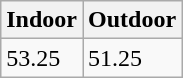<table class="wikitable" border="1" align="upright">
<tr>
<th>Indoor</th>
<th>Outdoor</th>
</tr>
<tr>
<td>53.25</td>
<td>51.25</td>
</tr>
</table>
